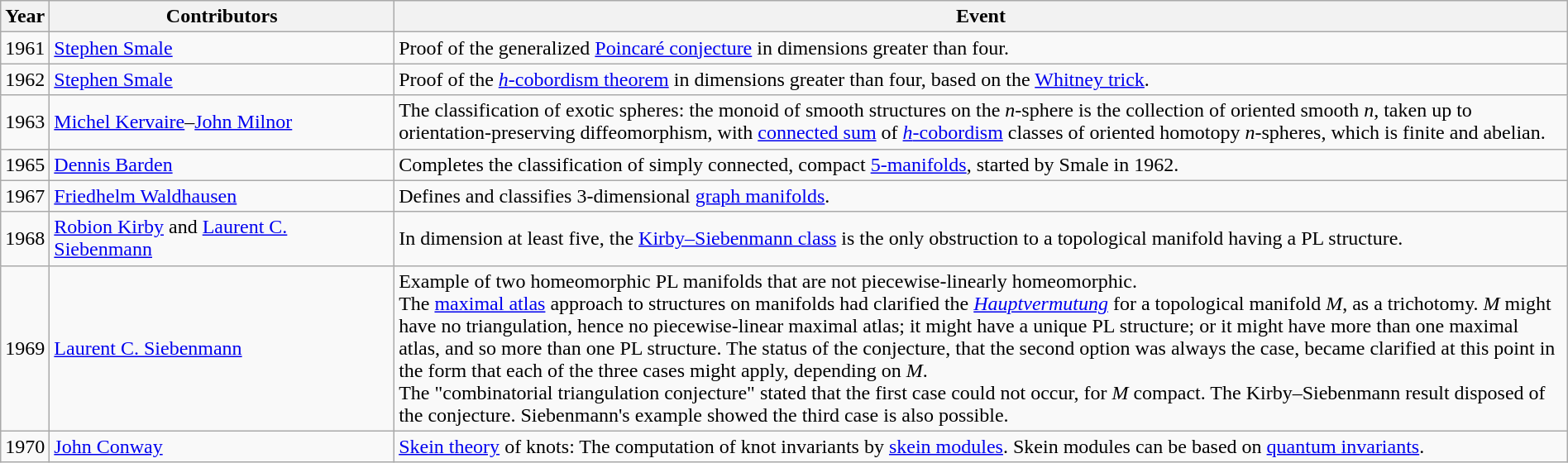<table class="wikitable sortable" width="100%">
<tr>
<th>Year</th>
<th style="width:22%">Contributors</th>
<th>Event</th>
</tr>
<tr>
<td>1961</td>
<td><a href='#'>Stephen Smale</a></td>
<td>Proof of the generalized <a href='#'>Poincaré conjecture</a> in dimensions greater than four.</td>
</tr>
<tr>
<td>1962</td>
<td><a href='#'>Stephen Smale</a></td>
<td>Proof of the <a href='#'><em>h</em>-cobordism theorem</a> in dimensions greater than four, based on the <a href='#'>Whitney trick</a>.</td>
</tr>
<tr>
<td>1963</td>
<td><a href='#'>Michel Kervaire</a>–<a href='#'>John Milnor</a></td>
<td>The classification of exotic spheres: the monoid of smooth structures on the <em>n</em>-sphere is the collection of oriented smooth <em>n</em>, taken up to orientation-preserving diffeomorphism, with <a href='#'>connected sum</a> of <a href='#'><em>h</em>-cobordism</a> classes of oriented homotopy <em>n</em>-spheres, which is finite and abelian.</td>
</tr>
<tr>
<td>1965</td>
<td><a href='#'>Dennis Barden</a></td>
<td>Completes the classification of simply connected, compact <a href='#'>5-manifolds</a>, started by Smale in 1962.</td>
</tr>
<tr>
<td>1967</td>
<td><a href='#'>Friedhelm Waldhausen</a></td>
<td>Defines and classifies 3-dimensional <a href='#'>graph manifolds</a>.</td>
</tr>
<tr>
<td>1968</td>
<td><a href='#'>Robion Kirby</a> and <a href='#'>Laurent C. Siebenmann</a></td>
<td>In dimension at least five, the <a href='#'>Kirby–Siebenmann class</a> is the only obstruction to a topological manifold having a PL structure.</td>
</tr>
<tr>
<td>1969</td>
<td><a href='#'>Laurent C. Siebenmann</a></td>
<td>Example of two homeomorphic PL manifolds that are not piecewise-linearly homeomorphic.<br>The <a href='#'>maximal atlas</a> approach to structures on manifolds had clarified the <em><a href='#'>Hauptvermutung</a></em> for a topological manifold <em>M</em>, as a trichotomy. <em>M</em> might have no triangulation, hence no piecewise-linear maximal atlas; it might have a unique PL structure; or it might have more than one maximal atlas, and so more than one PL structure. The status of the conjecture, that the second option was always the case, became clarified at this point in the form that each of the three cases might apply, depending on <em>M</em>.<br>The "combinatorial triangulation conjecture" stated that the first case could not occur, for <em>M</em> compact. The Kirby–Siebenmann result disposed of the conjecture. Siebenmann's example showed the third case is also possible.</td>
</tr>
<tr>
<td>1970</td>
<td><a href='#'>John Conway</a></td>
<td><a href='#'>Skein theory</a> of knots: The computation of knot invariants by <a href='#'>skein modules</a>. Skein modules can be based on <a href='#'>quantum invariants</a>.</td>
</tr>
</table>
